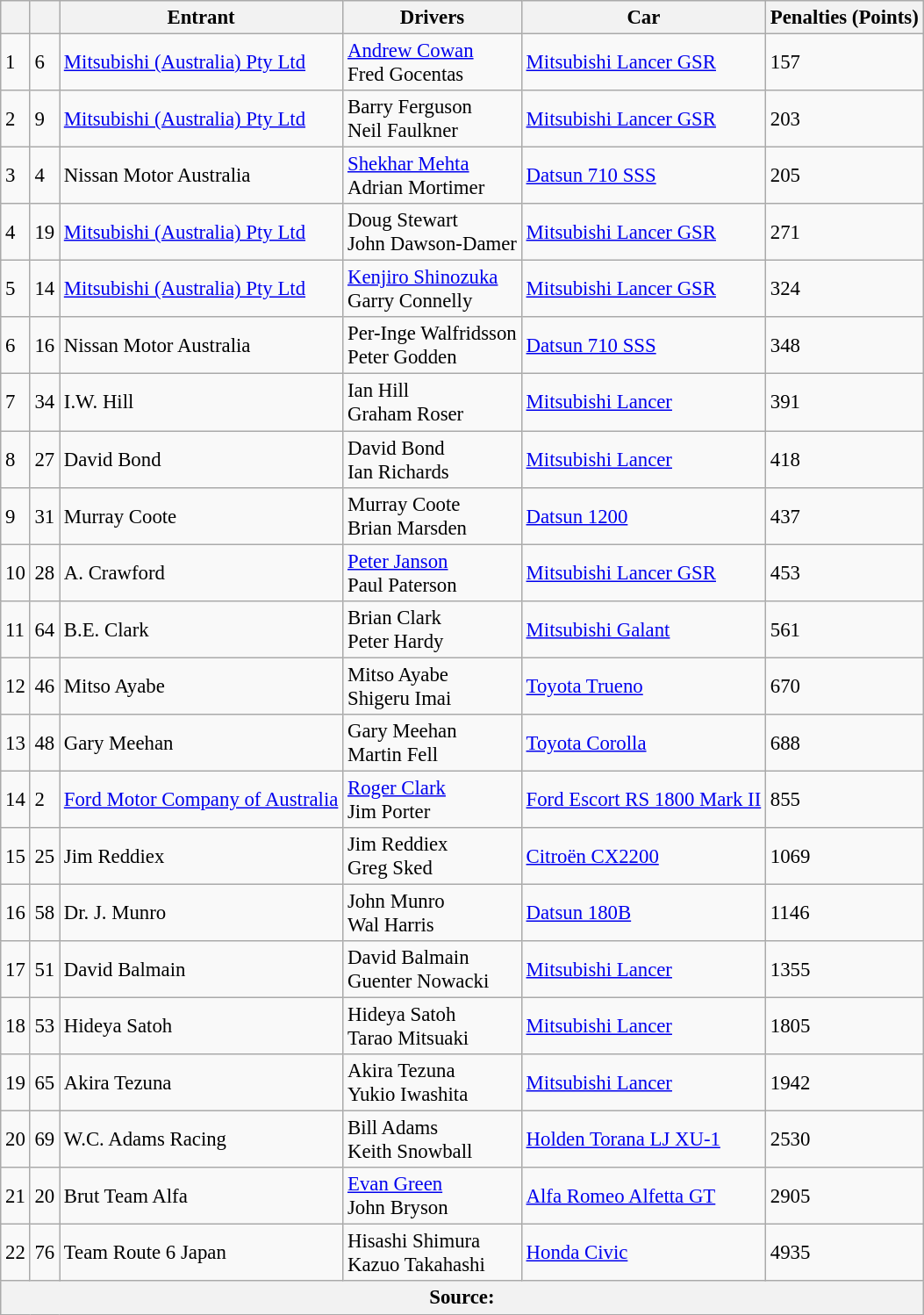<table class="wikitable" style="text-align: left; font-size: 95%;">
<tr>
<th></th>
<th></th>
<th>Entrant</th>
<th>Drivers</th>
<th>Car</th>
<th>Penalties (Points)</th>
</tr>
<tr>
<td>1</td>
<td>6</td>
<td> <a href='#'>Mitsubishi (Australia) Pty Ltd</a></td>
<td> <a href='#'>Andrew Cowan</a> <br>  Fred Gocentas</td>
<td><a href='#'>Mitsubishi Lancer GSR</a></td>
<td>157</td>
</tr>
<tr>
<td>2</td>
<td>9</td>
<td> <a href='#'>Mitsubishi (Australia) Pty Ltd</a></td>
<td> Barry Ferguson <br>  Neil Faulkner</td>
<td><a href='#'>Mitsubishi Lancer GSR</a></td>
<td>203</td>
</tr>
<tr>
<td>3</td>
<td>4</td>
<td> Nissan Motor Australia</td>
<td> <a href='#'>Shekhar Mehta</a> <br>  Adrian Mortimer</td>
<td><a href='#'>Datsun 710 SSS</a></td>
<td>205</td>
</tr>
<tr>
<td>4</td>
<td>19</td>
<td> <a href='#'>Mitsubishi (Australia) Pty Ltd</a></td>
<td> Doug Stewart <br>  John Dawson-Damer</td>
<td><a href='#'>Mitsubishi Lancer GSR</a></td>
<td>271</td>
</tr>
<tr>
<td>5</td>
<td>14</td>
<td> <a href='#'>Mitsubishi (Australia) Pty Ltd</a></td>
<td> <a href='#'>Kenjiro Shinozuka</a> <br>  Garry Connelly</td>
<td><a href='#'>Mitsubishi Lancer GSR</a></td>
<td>324</td>
</tr>
<tr>
<td>6</td>
<td>16</td>
<td> Nissan Motor Australia</td>
<td> Per-Inge Walfridsson <br>  Peter Godden</td>
<td><a href='#'>Datsun 710 SSS</a></td>
<td>348</td>
</tr>
<tr>
<td>7</td>
<td>34</td>
<td> I.W. Hill</td>
<td> Ian Hill <br>  Graham Roser</td>
<td><a href='#'>Mitsubishi Lancer</a></td>
<td>391</td>
</tr>
<tr>
<td>8</td>
<td>27</td>
<td> David Bond</td>
<td> David Bond <br>  Ian Richards</td>
<td><a href='#'>Mitsubishi Lancer</a></td>
<td>418</td>
</tr>
<tr>
<td>9</td>
<td>31</td>
<td> Murray Coote</td>
<td> Murray Coote <br>  Brian Marsden</td>
<td><a href='#'>Datsun 1200</a></td>
<td>437</td>
</tr>
<tr>
<td>10</td>
<td>28</td>
<td> A. Crawford</td>
<td> <a href='#'>Peter Janson</a> <br>  Paul Paterson</td>
<td><a href='#'>Mitsubishi Lancer GSR</a></td>
<td>453</td>
</tr>
<tr>
<td>11</td>
<td>64</td>
<td> B.E. Clark</td>
<td> Brian Clark  <br>  Peter Hardy</td>
<td><a href='#'>Mitsubishi Galant</a></td>
<td>561</td>
</tr>
<tr>
<td>12</td>
<td>46</td>
<td> Mitso Ayabe</td>
<td> Mitso Ayabe <br>  Shigeru Imai</td>
<td><a href='#'>Toyota Trueno</a></td>
<td>670</td>
</tr>
<tr>
<td>13</td>
<td>48</td>
<td> Gary Meehan</td>
<td> Gary Meehan <br>  Martin Fell</td>
<td><a href='#'>Toyota Corolla</a></td>
<td>688</td>
</tr>
<tr>
<td>14</td>
<td>2</td>
<td> <a href='#'>Ford Motor Company of Australia</a></td>
<td> <a href='#'>Roger Clark</a> <br>  Jim Porter</td>
<td><a href='#'>Ford Escort RS 1800 Mark II</a></td>
<td>855</td>
</tr>
<tr>
<td>15</td>
<td>25</td>
<td> Jim Reddiex</td>
<td> Jim Reddiex  <br>  Greg Sked</td>
<td><a href='#'>Citroën CX2200</a></td>
<td>1069</td>
</tr>
<tr>
<td>16</td>
<td>58</td>
<td> Dr. J. Munro</td>
<td> John Munro <br>  Wal Harris</td>
<td><a href='#'>Datsun 180B</a></td>
<td>1146</td>
</tr>
<tr>
<td>17</td>
<td>51</td>
<td> David Balmain</td>
<td> David Balmain <br>  Guenter Nowacki</td>
<td><a href='#'>Mitsubishi Lancer</a></td>
<td>1355</td>
</tr>
<tr>
<td>18</td>
<td>53</td>
<td> Hideya Satoh</td>
<td> Hideya Satoh <br>  Tarao Mitsuaki</td>
<td><a href='#'>Mitsubishi Lancer</a></td>
<td>1805</td>
</tr>
<tr>
<td>19</td>
<td>65</td>
<td> Akira Tezuna</td>
<td> Akira Tezuna <br>  Yukio Iwashita</td>
<td><a href='#'>Mitsubishi Lancer</a></td>
<td>1942</td>
</tr>
<tr>
<td>20</td>
<td>69</td>
<td> W.C. Adams Racing</td>
<td> Bill Adams <br>  Keith Snowball</td>
<td><a href='#'>Holden Torana LJ XU-1</a></td>
<td>2530</td>
</tr>
<tr>
<td>21</td>
<td>20</td>
<td> Brut Team Alfa</td>
<td> <a href='#'>Evan Green</a> <br>  John Bryson</td>
<td><a href='#'>Alfa Romeo Alfetta GT</a></td>
<td>2905</td>
</tr>
<tr>
<td>22</td>
<td>76</td>
<td> Team Route 6 Japan</td>
<td> Hisashi Shimura  <br>  Kazuo Takahashi</td>
<td><a href='#'>Honda Civic</a></td>
<td>4935</td>
</tr>
<tr>
<th colspan=6>Source:</th>
</tr>
</table>
